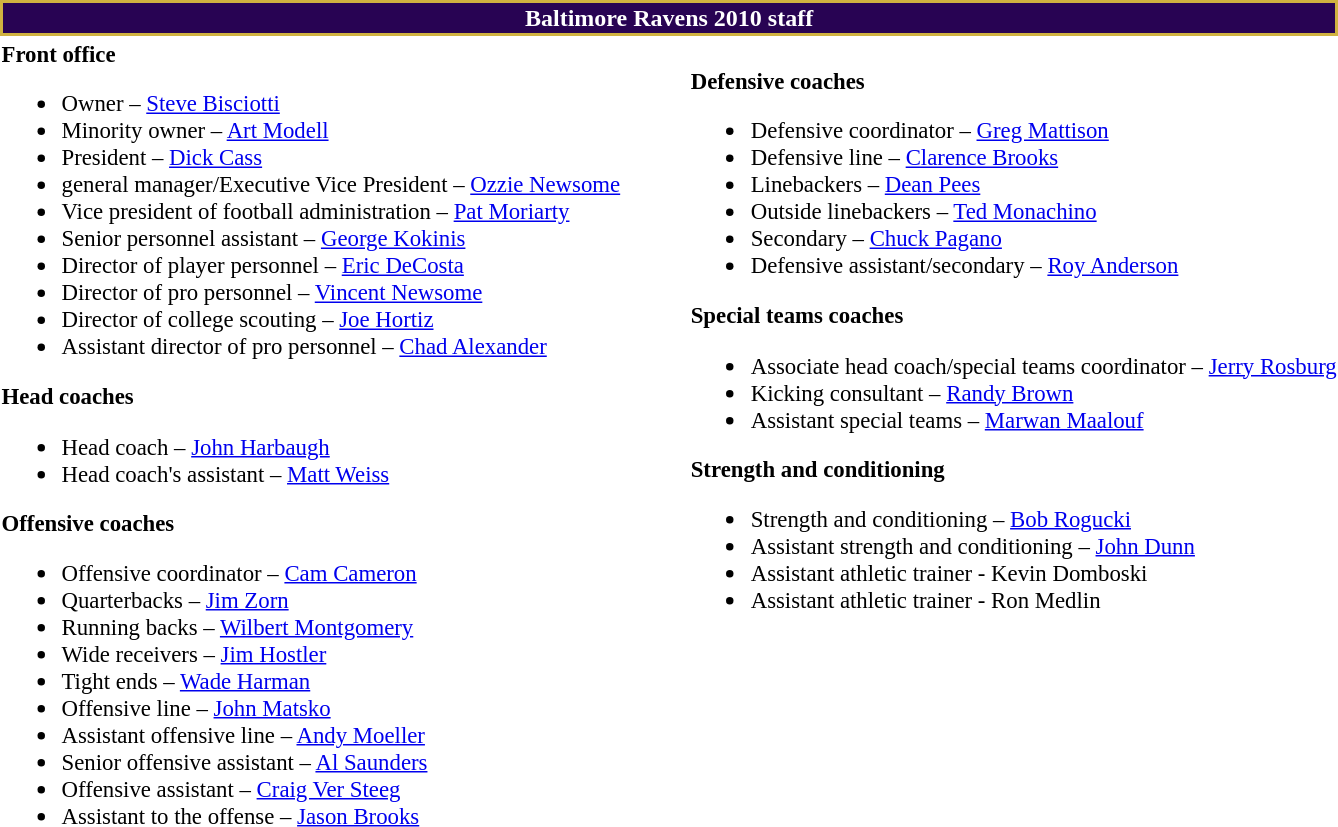<table class="toccolours" style="text-align:left">
<tr>
<th colspan="7" style="background:#280353; color:white; text-align: center; border:2px solid #d0b240;"><strong>Baltimore Ravens 2010 staff</strong></th>
</tr>
<tr>
<td style="font-size:95%; vertical-align:top;"><strong>Front office</strong><br><ul><li>Owner – <a href='#'>Steve Bisciotti</a></li><li>Minority owner – <a href='#'>Art Modell</a></li><li>President – <a href='#'>Dick Cass</a></li><li>general manager/Executive Vice President – <a href='#'>Ozzie Newsome</a></li><li>Vice president of football administration – <a href='#'>Pat Moriarty</a></li><li>Senior personnel assistant – <a href='#'>George Kokinis</a></li><li>Director of player personnel – <a href='#'>Eric DeCosta</a></li><li>Director of pro personnel – <a href='#'>Vincent Newsome</a></li><li>Director of college scouting – <a href='#'>Joe Hortiz</a></li><li>Assistant director of pro personnel – <a href='#'>Chad Alexander</a></li></ul><strong>Head coaches</strong><ul><li>Head coach – <a href='#'>John Harbaugh</a></li><li>Head coach's assistant – <a href='#'>Matt Weiss</a></li></ul><strong>Offensive coaches</strong><ul><li>Offensive coordinator – <a href='#'>Cam Cameron</a></li><li>Quarterbacks – <a href='#'>Jim Zorn</a></li><li>Running backs – <a href='#'>Wilbert Montgomery</a></li><li>Wide receivers – <a href='#'>Jim Hostler</a></li><li>Tight ends – <a href='#'>Wade Harman</a></li><li>Offensive line – <a href='#'>John Matsko</a></li><li>Assistant offensive line – <a href='#'>Andy Moeller</a></li><li>Senior offensive assistant – <a href='#'>Al Saunders</a></li><li>Offensive assistant – <a href='#'>Craig Ver Steeg</a></li><li>Assistant to the offense – <a href='#'>Jason Brooks</a></li></ul></td>
<td width="35"> </td>
<td valign="top"></td>
<td style="font-size:95%; vertical-align:top;"><br><strong>Defensive coaches</strong><ul><li>Defensive coordinator – <a href='#'>Greg Mattison</a></li><li>Defensive line – <a href='#'>Clarence Brooks</a></li><li>Linebackers – <a href='#'>Dean Pees</a></li><li>Outside linebackers – <a href='#'>Ted Monachino</a></li><li>Secondary – <a href='#'>Chuck Pagano</a></li><li>Defensive assistant/secondary – <a href='#'>Roy Anderson</a></li></ul><strong>Special teams coaches</strong><ul><li>Associate head coach/special teams coordinator – <a href='#'>Jerry Rosburg</a></li><li>Kicking consultant – <a href='#'>Randy Brown</a></li><li>Assistant special teams – <a href='#'>Marwan Maalouf</a></li></ul><strong>Strength and conditioning</strong><ul><li>Strength and conditioning – <a href='#'>Bob Rogucki</a></li><li>Assistant strength and conditioning – <a href='#'>John Dunn</a></li><li>Assistant athletic trainer - Kevin Domboski</li><li>Assistant athletic trainer - Ron Medlin</li></ul></td>
</tr>
</table>
